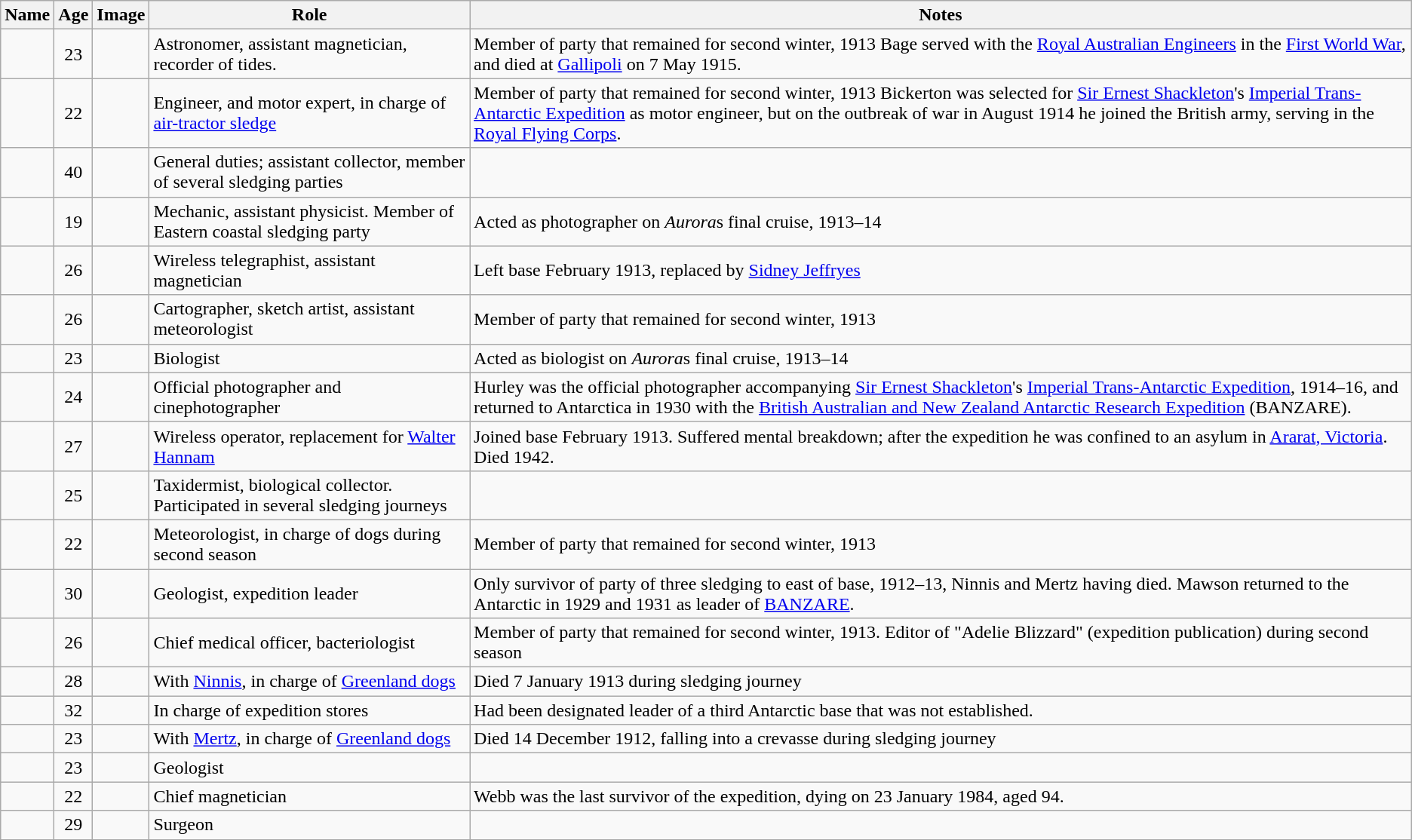<table class="wikitable sortable">
<tr>
<th scope="col">Name</th>
<th scope="col">Age</th>
<th scope="col">Image</th>
<th scope="col">Role</th>
<th scope="col">Notes</th>
</tr>
<tr |scope="row">
<td></td>
<td align= "center">23</td>
<td></td>
<td>Astronomer, assistant magnetician, recorder of tides.</td>
<td>Member of  party that remained for second winter, 1913 Bage served with the <a href='#'>Royal Australian Engineers</a> in the <a href='#'>First World War</a>, and died at <a href='#'>Gallipoli</a> on 7 May 1915.</td>
</tr>
<tr | scope="row">
<td></td>
<td align= "center">22</td>
<td></td>
<td>Engineer, and motor expert, in charge of <a href='#'>air-tractor sledge</a></td>
<td>Member of  party that remained for second winter, 1913 Bickerton was selected for <a href='#'>Sir Ernest Shackleton</a>'s <a href='#'>Imperial Trans-Antarctic Expedition</a> as motor engineer, but on the outbreak of war in August 1914 he joined the British army, serving in the <a href='#'>Royal Flying Corps</a>.</td>
</tr>
<tr | scope="row">
<td></td>
<td align= "center">40</td>
<td></td>
<td>General duties; assistant collector, member of several sledging parties</td>
<td></td>
</tr>
<tr | scope="row">
<td></td>
<td align= "center">19</td>
<td></td>
<td>Mechanic, assistant physicist. Member of Eastern coastal sledging party</td>
<td>Acted as photographer on <em>Aurora</em>s final cruise, 1913–14</td>
</tr>
<tr | scope="row">
<td></td>
<td align= "center">26</td>
<td></td>
<td>Wireless telegraphist, assistant magnetician</td>
<td>Left base February 1913, replaced by <a href='#'>Sidney Jeffryes</a></td>
</tr>
<tr | scope="row">
<td></td>
<td align= "center">26</td>
<td></td>
<td>Cartographer, sketch artist, assistant meteorologist</td>
<td>Member of  party that remained for second winter, 1913</td>
</tr>
<tr | scope="row">
<td></td>
<td align= "center">23</td>
<td></td>
<td>Biologist</td>
<td>Acted as biologist on <em>Aurora</em>s final cruise, 1913–14</td>
</tr>
<tr | scope="row">
<td></td>
<td align= "center">24</td>
<td></td>
<td>Official photographer and cinephotographer</td>
<td>Hurley was the official photographer accompanying <a href='#'>Sir Ernest Shackleton</a>'s <a href='#'>Imperial Trans-Antarctic Expedition</a>, 1914–16, and returned to Antarctica in 1930 with the <a href='#'>British Australian and New Zealand Antarctic Research Expedition</a> (BANZARE).</td>
</tr>
<tr | scope="row">
<td></td>
<td align= "center">27</td>
<td></td>
<td>Wireless operator, replacement for <a href='#'>Walter Hannam</a></td>
<td>Joined base February 1913. Suffered mental breakdown; after the expedition he was confined to an asylum in <a href='#'>Ararat, Victoria</a>. Died 1942.</td>
</tr>
<tr | scope="row">
<td></td>
<td align= "center">25</td>
<td></td>
<td>Taxidermist, biological collector. Participated in several sledging journeys</td>
<td></td>
</tr>
<tr | scope="row">
<td></td>
<td align= "center">22</td>
<td></td>
<td>Meteorologist, in charge of dogs during second season</td>
<td>Member of  party that remained for second winter, 1913</td>
</tr>
<tr | scope="row">
<td></td>
<td align= "center">30</td>
<td></td>
<td>Geologist, expedition leader</td>
<td>Only survivor of party of three sledging to east of base, 1912–13, Ninnis and Mertz having died. Mawson returned to the Antarctic in 1929 and 1931 as leader of  <a href='#'>BANZARE</a>.</td>
</tr>
<tr | scope="row">
<td></td>
<td align= "center">26</td>
<td></td>
<td>Chief medical officer, bacteriologist</td>
<td>Member of party that remained for second winter, 1913.  Editor of "Adelie Blizzard" (expedition publication) during second season</td>
</tr>
<tr | scope="row">
<td></td>
<td align= "center">28</td>
<td></td>
<td>With <a href='#'>Ninnis</a>, in charge of <a href='#'>Greenland dogs</a></td>
<td>Died 7 January 1913 during sledging journey</td>
</tr>
<tr | scope="row">
<td></td>
<td align= "center">32</td>
<td></td>
<td>In charge of expedition stores</td>
<td>Had been designated leader of a third Antarctic base that was not established.</td>
</tr>
<tr | scope="row">
<td></td>
<td align= "center">23</td>
<td></td>
<td>With <a href='#'>Mertz</a>, in charge of <a href='#'>Greenland dogs</a></td>
<td>Died 14 December 1912, falling into a crevasse during sledging journey</td>
</tr>
<tr | scope="row">
<td></td>
<td align= "center">23</td>
<td></td>
<td>Geologist</td>
<td></td>
</tr>
<tr | scope="row">
<td></td>
<td align= "center">22</td>
<td></td>
<td>Chief magnetician</td>
<td>Webb was the last survivor of the expedition, dying on 23 January 1984, aged 94.</td>
</tr>
<tr | scope="row">
<td></td>
<td align= "center">29</td>
<td></td>
<td>Surgeon</td>
<td></td>
</tr>
<tr>
</tr>
</table>
